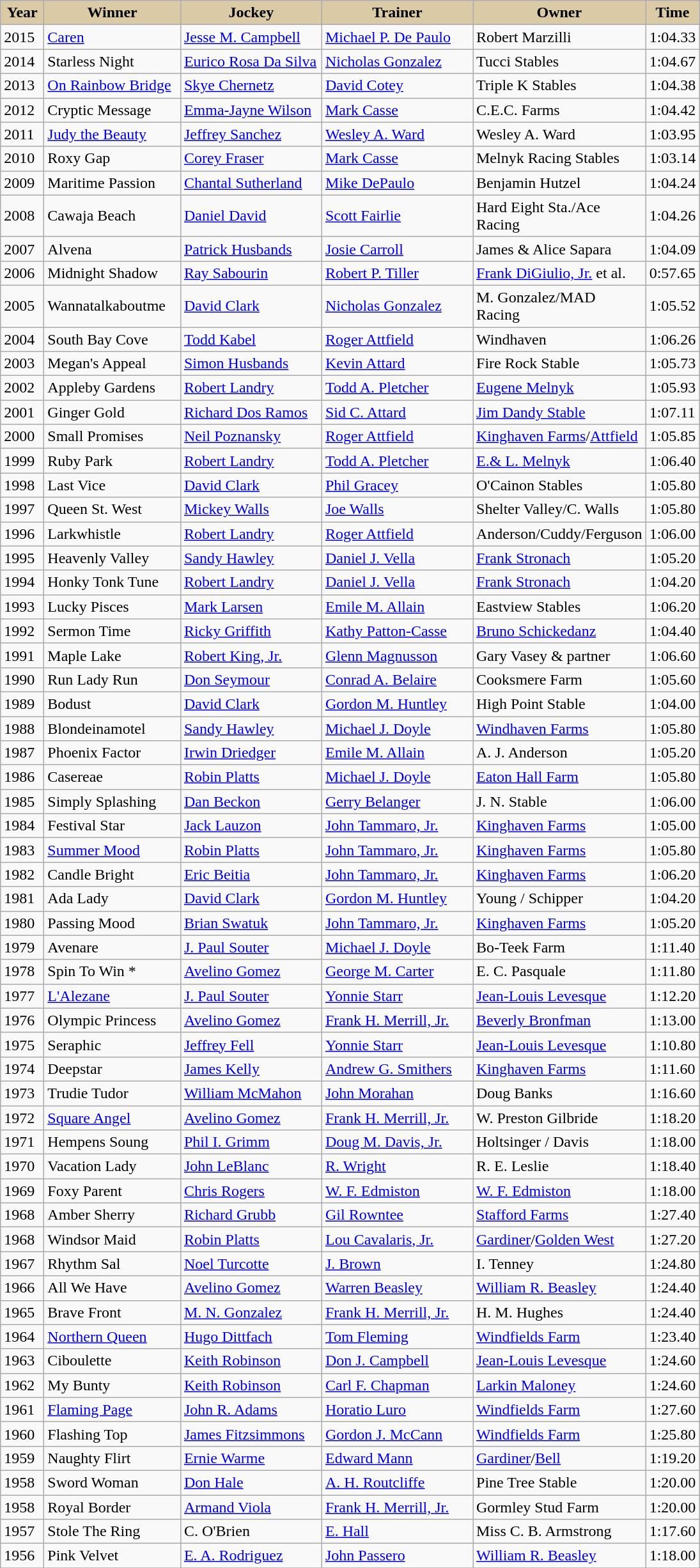<table class="wikitable sortable">
<tr>
<th style="background-color:#DACAA5; width:38px">Year <br></th>
<th style="background-color:#DACAA5; width:135px">Winner <br></th>
<th style="background-color:#DACAA5; width:140px">Jockey <br></th>
<th style="background-color:#DACAA5; width:150px">Trainer <br></th>
<th style="background-color:#DACAA5; width:170px">Owner <br></th>
<th style="background-color:#DACAA5">Time</th>
</tr>
<tr>
<td>2015</td>
<td><a href='#'>Caren</a></td>
<td><a href='#'>Jesse M. Campbell</a></td>
<td><a href='#'>Michael P. De Paulo</a></td>
<td>Robert Marzilli</td>
<td>1:04.33</td>
</tr>
<tr>
<td>2014</td>
<td>Starless Night</td>
<td><a href='#'>Eurico Rosa Da Silva</a></td>
<td><a href='#'>Nicholas Gonzalez</a></td>
<td>Tucci Stables</td>
<td>1:04.67</td>
</tr>
<tr>
<td>2013</td>
<td><a href='#'>On Rainbow Bridge</a></td>
<td><a href='#'>Skye Chernetz</a></td>
<td><a href='#'>David Cotey</a></td>
<td>Triple K Stables</td>
<td>1:04.38</td>
</tr>
<tr>
<td>2012</td>
<td>Cryptic Message</td>
<td><a href='#'>Emma-Jayne Wilson</a></td>
<td><a href='#'>Mark Casse</a></td>
<td>C.E.C. Farms</td>
<td>1:04.42</td>
</tr>
<tr>
<td>2011</td>
<td><a href='#'>Judy the Beauty</a></td>
<td><a href='#'>Jeffrey Sanchez</a></td>
<td><a href='#'>Wesley A. Ward</a></td>
<td>Wesley A. Ward</td>
<td>1:03.95</td>
</tr>
<tr>
<td>2010</td>
<td>Roxy Gap</td>
<td><a href='#'>Corey Fraser</a></td>
<td><a href='#'>Mark Casse</a></td>
<td>Melnyk Racing Stables</td>
<td>1:03.14</td>
</tr>
<tr>
<td>2009</td>
<td>Maritime Passion</td>
<td><a href='#'>Chantal Sutherland</a></td>
<td><a href='#'>Mike DePaulo</a></td>
<td>Benjamin Hutzel</td>
<td>1:04.24</td>
</tr>
<tr>
<td>2008</td>
<td>Cawaja Beach</td>
<td><a href='#'>Daniel David</a></td>
<td><a href='#'>Scott Fairlie</a></td>
<td>Hard Eight Sta./Ace Racing</td>
<td>1:04.26</td>
</tr>
<tr>
<td>2007</td>
<td>Alvena</td>
<td><a href='#'>Patrick Husbands</a></td>
<td><a href='#'>Josie Carroll</a></td>
<td>James & Alice Sapara</td>
<td>1:04.09</td>
</tr>
<tr>
<td>2006</td>
<td>Midnight Shadow</td>
<td><a href='#'>Ray Sabourin</a></td>
<td><a href='#'>Robert P. Tiller</a></td>
<td><a href='#'>Frank DiGiulio, Jr.</a> et al.</td>
<td>0:57.65</td>
</tr>
<tr>
<td>2005</td>
<td>Wannatalkaboutme</td>
<td><a href='#'>David Clark</a></td>
<td><a href='#'>Nicholas Gonzalez</a></td>
<td>M. Gonzalez/MAD Racing</td>
<td>1:05.52</td>
</tr>
<tr>
<td>2004</td>
<td>South Bay Cove</td>
<td><a href='#'>Todd Kabel</a></td>
<td><a href='#'>Roger Attfield</a></td>
<td>Windhaven</td>
<td>1:06.26</td>
</tr>
<tr>
<td>2003</td>
<td>Megan's Appeal</td>
<td><a href='#'>Simon Husbands</a></td>
<td><a href='#'>Kevin Attard</a></td>
<td>Fire Rock Stable</td>
<td>1:05.73</td>
</tr>
<tr>
<td>2002</td>
<td>Appleby Gardens</td>
<td><a href='#'>Robert Landry</a></td>
<td><a href='#'>Todd A. Pletcher</a></td>
<td><a href='#'>Eugene Melnyk</a></td>
<td>1:05.93</td>
</tr>
<tr>
<td>2001</td>
<td>Ginger Gold</td>
<td><a href='#'>Richard Dos Ramos</a></td>
<td><a href='#'>Sid C. Attard</a></td>
<td><a href='#'>Jim Dandy Stable</a></td>
<td>1:07.11</td>
</tr>
<tr>
<td>2000</td>
<td>Small Promises</td>
<td><a href='#'>Neil Poznansky</a></td>
<td><a href='#'>Roger Attfield</a></td>
<td><a href='#'>Kinghaven Farms</a>/<a href='#'>Attfield</a></td>
<td>1:05.85</td>
</tr>
<tr>
<td>1999</td>
<td>Ruby Park</td>
<td><a href='#'>Robert Landry</a></td>
<td><a href='#'>Todd A. Pletcher</a></td>
<td><a href='#'>E.& L. Melnyk</a></td>
<td>1:06.40</td>
</tr>
<tr>
<td>1998</td>
<td>Last Vice</td>
<td><a href='#'>David Clark</a></td>
<td><a href='#'>Phil Gracey</a></td>
<td>O'Cainon Stables</td>
<td>1:05.80</td>
</tr>
<tr>
<td>1997</td>
<td>Queen St. West</td>
<td><a href='#'>Mickey Walls</a></td>
<td><a href='#'>Joe Walls</a></td>
<td>Shelter Valley/C. Walls</td>
<td>1:05.80</td>
</tr>
<tr>
<td>1996</td>
<td>Larkwhistle</td>
<td><a href='#'>Robert Landry</a></td>
<td><a href='#'>Roger Attfield</a></td>
<td>Anderson/Cuddy/Ferguson</td>
<td>1:06.00</td>
</tr>
<tr>
<td>1995</td>
<td>Heavenly Valley</td>
<td><a href='#'>Sandy Hawley</a></td>
<td><a href='#'>Daniel J. Vella</a></td>
<td><a href='#'>Frank Stronach</a></td>
<td>1:05.20</td>
</tr>
<tr>
<td>1994</td>
<td>Honky Tonk Tune</td>
<td><a href='#'>Robert Landry</a></td>
<td><a href='#'>Daniel J. Vella</a></td>
<td><a href='#'>Frank Stronach</a></td>
<td>1:04.20</td>
</tr>
<tr>
<td>1993</td>
<td>Lucky Pisces</td>
<td><a href='#'>Mark Larsen</a></td>
<td><a href='#'>Emile M. Allain</a></td>
<td>Eastview Stables</td>
<td>1:06.20</td>
</tr>
<tr>
<td>1992</td>
<td>Sermon Time</td>
<td><a href='#'>Ricky Griffith</a></td>
<td><a href='#'>Kathy Patton-Casse</a></td>
<td><a href='#'>Bruno Schickedanz</a></td>
<td>1:04.40</td>
</tr>
<tr>
<td>1991</td>
<td>Maple Lake</td>
<td><a href='#'>Robert King, Jr.</a></td>
<td><a href='#'>Glenn Magnusson</a></td>
<td>Gary Vasey & partner</td>
<td>1:06.60</td>
</tr>
<tr>
<td>1990</td>
<td>Run Lady Run</td>
<td><a href='#'>Don Seymour</a></td>
<td><a href='#'>Conrad A. Belaire</a></td>
<td>Cooksmere Farm</td>
<td>1:05.60</td>
</tr>
<tr>
<td>1989</td>
<td>Bodust</td>
<td><a href='#'>David Clark</a></td>
<td><a href='#'>Gordon M. Huntley</a></td>
<td>High Point Stable</td>
<td>1:04.00</td>
</tr>
<tr>
<td>1988</td>
<td>Blondeinamotel</td>
<td><a href='#'>Sandy Hawley</a></td>
<td><a href='#'>Michael J. Doyle</a></td>
<td><a href='#'>Windhaven Farms</a></td>
<td>1:05.80</td>
</tr>
<tr>
<td>1987</td>
<td>Phoenix Factor</td>
<td><a href='#'>Irwin Driedger</a></td>
<td><a href='#'>Emile M. Allain</a></td>
<td>A. J. Anderson</td>
<td>1:05.20</td>
</tr>
<tr>
<td>1986</td>
<td>Casereae</td>
<td><a href='#'>Robin Platts</a></td>
<td><a href='#'>Michael J. Doyle</a></td>
<td><a href='#'>Eaton Hall Farm</a></td>
<td>1:05.80</td>
</tr>
<tr>
<td>1985</td>
<td>Simply Splashing</td>
<td><a href='#'>Dan Beckon</a></td>
<td><a href='#'>Gerry Belanger</a></td>
<td>J. N. Stable</td>
<td>1:06.00</td>
</tr>
<tr>
<td>1984</td>
<td>Festival Star</td>
<td><a href='#'>Jack Lauzon</a></td>
<td><a href='#'>John Tammaro, Jr.</a></td>
<td><a href='#'>Kinghaven Farms</a></td>
<td>1:05.00</td>
</tr>
<tr>
<td>1983</td>
<td><a href='#'>Summer Mood</a></td>
<td><a href='#'>Robin Platts</a></td>
<td><a href='#'>John Tammaro, Jr.</a></td>
<td><a href='#'>Kinghaven Farms</a></td>
<td>1:05.80</td>
</tr>
<tr>
<td>1982</td>
<td>Candle Bright</td>
<td><a href='#'>Eric Beitia</a></td>
<td><a href='#'>John Tammaro, Jr.</a></td>
<td><a href='#'>Kinghaven Farms</a></td>
<td>1:06.20</td>
</tr>
<tr>
<td>1981</td>
<td>Ada Lady</td>
<td><a href='#'>David Clark</a></td>
<td><a href='#'>Gordon M. Huntley</a></td>
<td>Young / Schipper</td>
<td>1:04.20</td>
</tr>
<tr>
<td>1980</td>
<td>Passing Mood</td>
<td><a href='#'>Brian Swatuk</a></td>
<td><a href='#'>John Tammaro, Jr.</a></td>
<td><a href='#'>Kinghaven Farms</a></td>
<td>1:05.20</td>
</tr>
<tr>
<td>1979</td>
<td>Avenare</td>
<td><a href='#'>J. Paul Souter</a></td>
<td><a href='#'>Michael J. Doyle</a></td>
<td>Bo-Teek Farm</td>
<td>1:11.40</td>
</tr>
<tr>
<td>1978</td>
<td>Spin To Win *</td>
<td><a href='#'>Avelino Gomez</a></td>
<td><a href='#'>George M. Carter</a></td>
<td>E. C. Pasquale</td>
<td>1:11.80</td>
</tr>
<tr>
<td>1977</td>
<td><a href='#'>L'Alezane</a></td>
<td><a href='#'>J. Paul Souter</a></td>
<td><a href='#'>Yonnie Starr</a></td>
<td><a href='#'>Jean-Louis Levesque</a></td>
<td>1:12.20</td>
</tr>
<tr>
<td>1976</td>
<td>Olympic Princess</td>
<td><a href='#'>Avelino Gomez</a></td>
<td><a href='#'>Frank H. Merrill, Jr.</a></td>
<td><a href='#'>Beverly Bronfman</a></td>
<td>1:13.00</td>
</tr>
<tr>
<td>1975</td>
<td>Seraphic</td>
<td><a href='#'>Jeffrey Fell</a></td>
<td><a href='#'>Yonnie Starr</a></td>
<td><a href='#'>Jean-Louis Levesque</a></td>
<td>1:10.80</td>
</tr>
<tr>
<td>1974</td>
<td>Deepstar</td>
<td><a href='#'>James Kelly</a></td>
<td><a href='#'>Andrew G. Smithers</a></td>
<td><a href='#'>Kinghaven Farms</a></td>
<td>1:11.60</td>
</tr>
<tr>
<td>1973</td>
<td>Trudie Tudor</td>
<td><a href='#'>William McMahon</a></td>
<td><a href='#'>John Morahan</a></td>
<td>Doug Banks</td>
<td>1:16.60</td>
</tr>
<tr>
<td>1972</td>
<td><a href='#'>Square Angel</a></td>
<td><a href='#'>Avelino Gomez</a></td>
<td><a href='#'>Frank H. Merrill, Jr.</a></td>
<td>W. Preston Gilbride</td>
<td>1:18.20</td>
</tr>
<tr>
<td>1971</td>
<td>Hempens Soung</td>
<td><a href='#'>Phil I. Grimm</a></td>
<td><a href='#'>Doug M. Davis, Jr.</a></td>
<td>Holtsinger / Davis</td>
<td>1:18.00</td>
</tr>
<tr>
<td>1970</td>
<td>Vacation Lady</td>
<td><a href='#'>John LeBlanc</a></td>
<td><a href='#'>R. Wright</a></td>
<td>R. E. Leslie</td>
<td>1:18.40</td>
</tr>
<tr>
<td>1969</td>
<td>Foxy Parent</td>
<td><a href='#'>Chris Rogers</a></td>
<td><a href='#'>W. F. Edmiston</a></td>
<td><a href='#'>W. F. Edmiston</a></td>
<td>1:18.00</td>
</tr>
<tr>
<td>1968</td>
<td>Amber Sherry</td>
<td><a href='#'>Richard Grubb</a></td>
<td><a href='#'>Gil Rowntee</a></td>
<td><a href='#'>Stafford Farms</a></td>
<td>1:27.40</td>
</tr>
<tr>
<td>1968</td>
<td>Windsor Maid</td>
<td><a href='#'>Robin Platts</a></td>
<td><a href='#'>Lou Cavalaris, Jr.</a></td>
<td><a href='#'>Gardiner</a>/<a href='#'>Golden West</a></td>
<td>1:27.20</td>
</tr>
<tr>
<td>1967</td>
<td>Rhythm Sal</td>
<td><a href='#'>Noel Turcotte</a></td>
<td><a href='#'>J. Brown</a></td>
<td>I. Tenney</td>
<td>1:24.80</td>
</tr>
<tr>
<td>1966</td>
<td>All We Have</td>
<td><a href='#'>Avelino Gomez</a></td>
<td><a href='#'>Warren Beasley</a></td>
<td><a href='#'>William R. Beasley</a></td>
<td>1:24.40</td>
</tr>
<tr>
<td>1965</td>
<td>Brave Front</td>
<td><a href='#'>M. N. Gonzalez</a></td>
<td><a href='#'>Frank H. Merrill, Jr.</a></td>
<td>H. M. Hughes</td>
<td>1:24.40</td>
</tr>
<tr>
<td>1964</td>
<td><a href='#'>Northern Queen</a></td>
<td><a href='#'>Hugo Dittfach</a></td>
<td><a href='#'>Tom Fleming</a></td>
<td><a href='#'>Windfields Farm</a></td>
<td>1:23.40</td>
</tr>
<tr>
<td>1963</td>
<td>Ciboulette</td>
<td><a href='#'>Keith Robinson</a></td>
<td><a href='#'>Don J. Campbell</a></td>
<td><a href='#'>Jean-Louis Levesque</a></td>
<td>1:24.60</td>
</tr>
<tr>
<td>1962</td>
<td>My Bunty</td>
<td><a href='#'>Keith Robinson</a></td>
<td><a href='#'>Carl F. Chapman</a></td>
<td><a href='#'>Larkin Maloney</a></td>
<td>1:24.60</td>
</tr>
<tr>
<td>1961</td>
<td><a href='#'>Flaming Page</a></td>
<td><a href='#'>John R. Adams</a></td>
<td><a href='#'>Horatio Luro</a></td>
<td><a href='#'>Windfields Farm</a></td>
<td>1:27.60</td>
</tr>
<tr>
<td>1960</td>
<td>Flashing Top</td>
<td><a href='#'>James Fitzsimmons</a></td>
<td><a href='#'>Gordon J. McCann</a></td>
<td><a href='#'>Windfields Farm</a></td>
<td>1:25.80</td>
</tr>
<tr>
<td>1959</td>
<td>Naughty Flirt</td>
<td><a href='#'>Ernie Warme</a></td>
<td><a href='#'>Edward Mann</a></td>
<td><a href='#'>Gardiner</a>/<a href='#'>Bell</a></td>
<td>1:19.20</td>
</tr>
<tr>
<td>1958</td>
<td>Sword Woman</td>
<td><a href='#'>Don Hale</a></td>
<td><a href='#'>A. H. Routcliffe</a></td>
<td>Pine Tree Stable</td>
<td>1:20.00</td>
</tr>
<tr>
<td>1958</td>
<td>Royal Border</td>
<td><a href='#'>Armand Viola</a></td>
<td><a href='#'>Frank H. Merrill, Jr.</a></td>
<td>Gormley Stud Farm</td>
<td>1:20.00</td>
</tr>
<tr>
<td>1957</td>
<td>Stole The Ring</td>
<td>C. O'Brien</td>
<td><a href='#'>E. Hall</a></td>
<td>Miss C. B. Armstrong</td>
<td>1:17.60</td>
</tr>
<tr>
<td>1956</td>
<td>Pink Velvet</td>
<td><a href='#'>E. A. Rodriguez</a></td>
<td><a href='#'>John Passero</a></td>
<td><a href='#'>William R. Beasley</a></td>
<td>1:18.00</td>
</tr>
<tr>
</tr>
</table>
